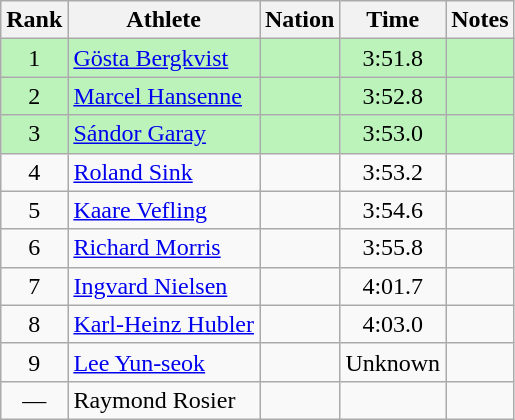<table class="wikitable sortable" style="text-align:center">
<tr>
<th>Rank</th>
<th>Athlete</th>
<th>Nation</th>
<th>Time</th>
<th>Notes</th>
</tr>
<tr bgcolor=bbf3bb>
<td>1</td>
<td align=left><a href='#'>Gösta Bergkvist</a></td>
<td align=left></td>
<td>3:51.8</td>
<td></td>
</tr>
<tr bgcolor=bbf3bb>
<td>2</td>
<td align=left><a href='#'>Marcel Hansenne</a></td>
<td align=left></td>
<td>3:52.8</td>
<td></td>
</tr>
<tr bgcolor=bbf3bb>
<td>3</td>
<td align=left><a href='#'>Sándor Garay</a></td>
<td align=left></td>
<td>3:53.0</td>
<td></td>
</tr>
<tr>
<td>4</td>
<td align=left><a href='#'>Roland Sink</a></td>
<td align=left></td>
<td>3:53.2</td>
<td></td>
</tr>
<tr>
<td>5</td>
<td align=left><a href='#'>Kaare Vefling</a></td>
<td align=left></td>
<td>3:54.6</td>
<td></td>
</tr>
<tr>
<td>6</td>
<td align=left><a href='#'>Richard Morris</a></td>
<td align=left></td>
<td>3:55.8</td>
<td></td>
</tr>
<tr>
<td>7</td>
<td align=left><a href='#'>Ingvard Nielsen</a></td>
<td align=left></td>
<td>4:01.7</td>
<td></td>
</tr>
<tr>
<td>8</td>
<td align=left><a href='#'>Karl-Heinz Hubler</a></td>
<td align=left></td>
<td>4:03.0</td>
<td></td>
</tr>
<tr>
<td>9</td>
<td align=left><a href='#'>Lee Yun-seok</a></td>
<td align=left></td>
<td data-sort-value=5:00.0>Unknown</td>
<td></td>
</tr>
<tr>
<td data-sort-value=10>—</td>
<td align=left>Raymond Rosier</td>
<td align=left></td>
<td data-sort-value=9:99.9></td>
<td></td>
</tr>
</table>
